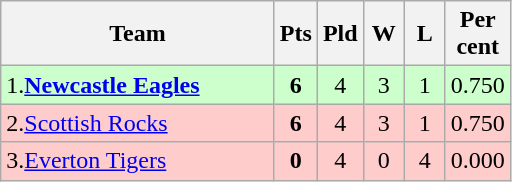<table class="wikitable" style="text-align: center;">
<tr>
<th width="175">Team</th>
<th width="20" abbr="Points">Pts</th>
<th width="20" abbr="Played">Pld</th>
<th width="20" abbr="Won">W</th>
<th width="20" abbr="Lost">L</th>
<th width="20" abbr="Percentage">Per cent</th>
</tr>
<tr style="background: #ccffcc;">
<td style="text-align:left;">1.<strong><a href='#'>Newcastle Eagles</a></strong></td>
<td><strong>6</strong></td>
<td>4</td>
<td>3</td>
<td>1</td>
<td>0.750</td>
</tr>
<tr style="background: #ffcccc;">
<td style="text-align:left;">2.<a href='#'>Scottish Rocks</a></td>
<td><strong>6</strong></td>
<td>4</td>
<td>3</td>
<td>1</td>
<td>0.750</td>
</tr>
<tr style="background: #ffcccc;">
<td style="text-align:left;">3.<a href='#'>Everton Tigers</a></td>
<td><strong>0</strong></td>
<td>4</td>
<td>0</td>
<td>4</td>
<td>0.000</td>
</tr>
</table>
